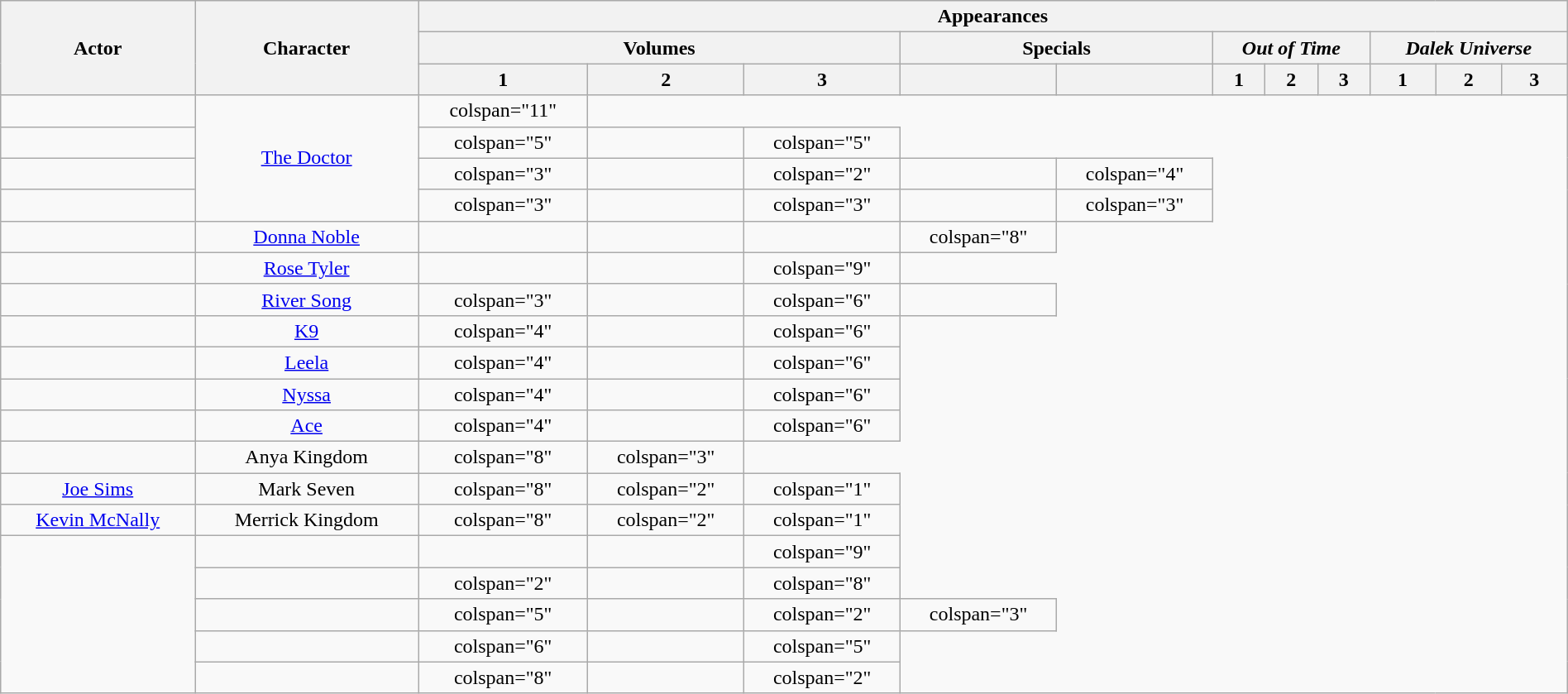<table class="wikitable" style="text-align:center;" width="100%">
<tr>
<th rowspan="3">Actor</th>
<th rowspan="3">Character</th>
<th colspan="11">Appearances</th>
</tr>
<tr>
<th colspan="3">Volumes</th>
<th colspan="2">Specials</th>
<th colspan="3"><em>Out of Time</em></th>
<th colspan="3"><em>Dalek Universe</em></th>
</tr>
<tr>
<th>1</th>
<th>2</th>
<th>3</th>
<th><em></em></th>
<th><em></em></th>
<th>1</th>
<th>2</th>
<th>3</th>
<th>1</th>
<th>2</th>
<th>3</th>
</tr>
<tr>
<td></td>
<td rowspan="4"><a href='#'>The Doctor</a></td>
<td>colspan="11" </td>
</tr>
<tr>
<td></td>
<td>colspan="5" </td>
<td></td>
<td>colspan="5" </td>
</tr>
<tr>
<td></td>
<td>colspan="3" </td>
<td></td>
<td>colspan="2" </td>
<td></td>
<td>colspan="4" </td>
</tr>
<tr>
<td></td>
<td>colspan="3" </td>
<td></td>
<td>colspan="3" </td>
<td></td>
<td>colspan="3" </td>
</tr>
<tr>
<td></td>
<td><a href='#'>Donna Noble</a></td>
<td></td>
<td></td>
<td></td>
<td>colspan="8" </td>
</tr>
<tr>
<td></td>
<td><a href='#'>Rose Tyler</a></td>
<td></td>
<td></td>
<td>colspan="9" </td>
</tr>
<tr>
<td></td>
<td><a href='#'>River Song</a></td>
<td>colspan="3" </td>
<td></td>
<td>colspan="6" </td>
<td></td>
</tr>
<tr>
<td></td>
<td><a href='#'>K9</a></td>
<td>colspan="4" </td>
<td></td>
<td>colspan="6" </td>
</tr>
<tr>
<td></td>
<td><a href='#'>Leela</a></td>
<td>colspan="4" </td>
<td></td>
<td>colspan="6" </td>
</tr>
<tr>
<td></td>
<td><a href='#'>Nyssa</a></td>
<td>colspan="4" </td>
<td></td>
<td>colspan="6" </td>
</tr>
<tr>
<td></td>
<td><a href='#'>Ace</a></td>
<td>colspan="4" </td>
<td></td>
<td>colspan="6" </td>
</tr>
<tr>
<td></td>
<td>Anya Kingdom</td>
<td>colspan="8" </td>
<td>colspan="3" </td>
</tr>
<tr>
<td><a href='#'>Joe Sims</a></td>
<td>Mark Seven</td>
<td>colspan="8" </td>
<td>colspan="2" </td>
<td>colspan="1" </td>
</tr>
<tr>
<td><a href='#'>Kevin McNally</a></td>
<td>Merrick Kingdom</td>
<td>colspan="8" </td>
<td>colspan="2" </td>
<td>colspan="1" </td>
</tr>
<tr>
<td rowspan="5"></td>
<td></td>
<td></td>
<td></td>
<td>colspan="9" </td>
</tr>
<tr>
<td></td>
<td>colspan="2" </td>
<td></td>
<td>colspan="8" </td>
</tr>
<tr>
<td></td>
<td>colspan="5" </td>
<td></td>
<td>colspan="2" </td>
<td>colspan="3" </td>
</tr>
<tr>
<td></td>
<td>colspan="6" </td>
<td></td>
<td>colspan="5" </td>
</tr>
<tr>
<td></td>
<td>colspan="8" </td>
<td></td>
<td>colspan="2" </td>
</tr>
</table>
